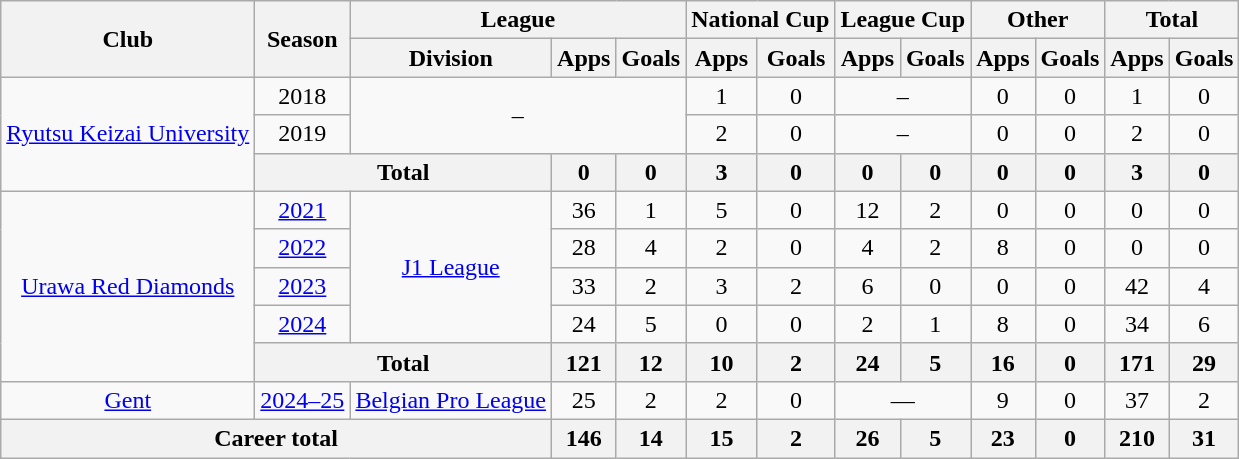<table class="wikitable" style="text-align: center">
<tr>
<th rowspan="2">Club</th>
<th rowspan="2">Season</th>
<th colspan="3">League</th>
<th colspan="2">National Cup</th>
<th colspan="2">League Cup</th>
<th colspan="2">Other</th>
<th colspan="2">Total</th>
</tr>
<tr>
<th>Division</th>
<th>Apps</th>
<th>Goals</th>
<th>Apps</th>
<th>Goals</th>
<th>Apps</th>
<th>Goals</th>
<th>Apps</th>
<th>Goals</th>
<th>Apps</th>
<th>Goals</th>
</tr>
<tr>
<td rowspan="3"><a href='#'>Ryutsu Keizai University</a></td>
<td>2018</td>
<td colspan="3" rowspan="2">–</td>
<td>1</td>
<td>0</td>
<td colspan="2">–</td>
<td>0</td>
<td>0</td>
<td>1</td>
<td>0</td>
</tr>
<tr>
<td>2019</td>
<td>2</td>
<td>0</td>
<td colspan="2">–</td>
<td>0</td>
<td>0</td>
<td>2</td>
<td>0</td>
</tr>
<tr>
<th colspan=2>Total</th>
<th>0</th>
<th>0</th>
<th>3</th>
<th>0</th>
<th>0</th>
<th>0</th>
<th>0</th>
<th>0</th>
<th>3</th>
<th>0</th>
</tr>
<tr>
<td rowspan="5"><a href='#'>Urawa Red Diamonds</a></td>
<td><a href='#'>2021</a></td>
<td rowspan="4"><a href='#'>J1 League</a></td>
<td>36</td>
<td>1</td>
<td>5</td>
<td>0</td>
<td>12</td>
<td>2</td>
<td>0</td>
<td>0</td>
<td>0</td>
<td>0</td>
</tr>
<tr>
<td><a href='#'>2022</a></td>
<td>28</td>
<td>4</td>
<td>2</td>
<td>0</td>
<td>4</td>
<td>2</td>
<td>8</td>
<td>0</td>
<td>0</td>
<td>0</td>
</tr>
<tr>
<td><a href='#'>2023</a></td>
<td>33</td>
<td>2</td>
<td>3</td>
<td>2</td>
<td>6</td>
<td>0</td>
<td>0</td>
<td>0</td>
<td>42</td>
<td>4</td>
</tr>
<tr>
<td><a href='#'>2024</a></td>
<td>24</td>
<td>5</td>
<td>0</td>
<td>0</td>
<td>2</td>
<td>1</td>
<td>8</td>
<td>0</td>
<td>34</td>
<td>6</td>
</tr>
<tr>
<th colspan=2>Total</th>
<th>121</th>
<th>12</th>
<th>10</th>
<th>2</th>
<th>24</th>
<th>5</th>
<th>16</th>
<th>0</th>
<th>171</th>
<th>29</th>
</tr>
<tr>
<td><a href='#'>Gent</a></td>
<td><a href='#'>2024–25</a></td>
<td><a href='#'>Belgian Pro League</a></td>
<td>25</td>
<td>2</td>
<td>2</td>
<td>0</td>
<td colspan="2">—</td>
<td>9</td>
<td>0</td>
<td>37</td>
<td>2</td>
</tr>
<tr>
<th colspan=3>Career total</th>
<th>146</th>
<th>14</th>
<th>15</th>
<th>2</th>
<th>26</th>
<th>5</th>
<th>23</th>
<th>0</th>
<th>210</th>
<th>31</th>
</tr>
</table>
